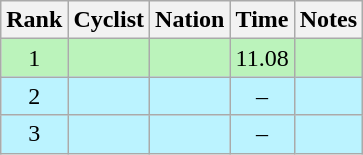<table class="wikitable sortable" style="text-align:center">
<tr>
<th>Rank</th>
<th>Cyclist</th>
<th>Nation</th>
<th>Time</th>
<th>Notes</th>
</tr>
<tr bgcolor=bbf3bb>
<td>1</td>
<td align=left></td>
<td align=left></td>
<td>11.08</td>
<td></td>
</tr>
<tr bgcolor=bbf3ff>
<td>2</td>
<td align=left></td>
<td align=left></td>
<td>–</td>
<td></td>
</tr>
<tr bgcolor=bbf3ff>
<td>3</td>
<td align=left></td>
<td align=left></td>
<td>–</td>
<td></td>
</tr>
</table>
